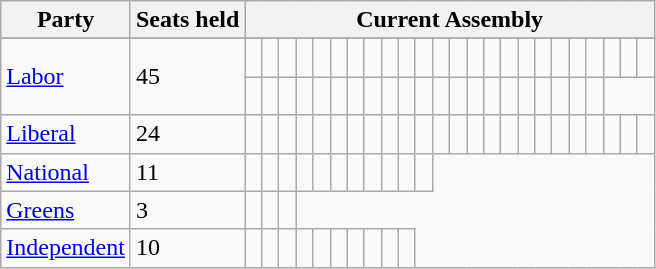<table class="wikitable">
<tr>
<th rowspan=1>Party</th>
<th colspan=1>Seats held</th>
<th rowspan=1 colspan=46><strong>Current Assembly</strong></th>
</tr>
<tr>
</tr>
<tr>
<td rowspan=2><a href='#'>Labor</a></td>
<td rowspan=2>45</td>
<td> </td>
<td> </td>
<td> </td>
<td> </td>
<td> </td>
<td> </td>
<td> </td>
<td> </td>
<td> </td>
<td> </td>
<td> </td>
<td> </td>
<td> </td>
<td> </td>
<td> </td>
<td> </td>
<td> </td>
<td> </td>
<td> </td>
<td> </td>
<td> </td>
<td> </td>
<td> </td>
<td> </td>
</tr>
<tr>
<td> </td>
<td> </td>
<td> </td>
<td> </td>
<td> </td>
<td> </td>
<td> </td>
<td> </td>
<td> </td>
<td> </td>
<td> </td>
<td> </td>
<td> </td>
<td> </td>
<td> </td>
<td> </td>
<td> </td>
<td> </td>
<td> </td>
<td> </td>
<td> </td>
</tr>
<tr>
<td><a href='#'>Liberal</a></td>
<td>24</td>
<td> </td>
<td> </td>
<td> </td>
<td> </td>
<td> </td>
<td> </td>
<td> </td>
<td> </td>
<td> </td>
<td> </td>
<td> </td>
<td> </td>
<td> </td>
<td> </td>
<td> </td>
<td> </td>
<td> </td>
<td> </td>
<td> </td>
<td> </td>
<td> </td>
<td> </td>
<td> </td>
<td> </td>
</tr>
<tr>
<td><a href='#'>National</a></td>
<td>11</td>
<td> </td>
<td> </td>
<td> </td>
<td> </td>
<td> </td>
<td> </td>
<td> </td>
<td> </td>
<td> </td>
<td> </td>
<td> </td>
</tr>
<tr>
<td><a href='#'>Greens</a></td>
<td>3</td>
<td> </td>
<td> </td>
<td> </td>
</tr>
<tr>
<td><a href='#'>Independent</a></td>
<td>10</td>
<td> </td>
<td> </td>
<td> </td>
<td> </td>
<td> </td>
<td> </td>
<td> </td>
<td> </td>
<td> </td>
<td> </td>
</tr>
</table>
